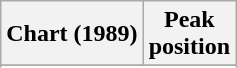<table class="wikitable sortable plainrowheaders">
<tr>
<th scope="col">Chart (1989)</th>
<th scope="col">Peak<br>position</th>
</tr>
<tr>
</tr>
<tr>
</tr>
</table>
